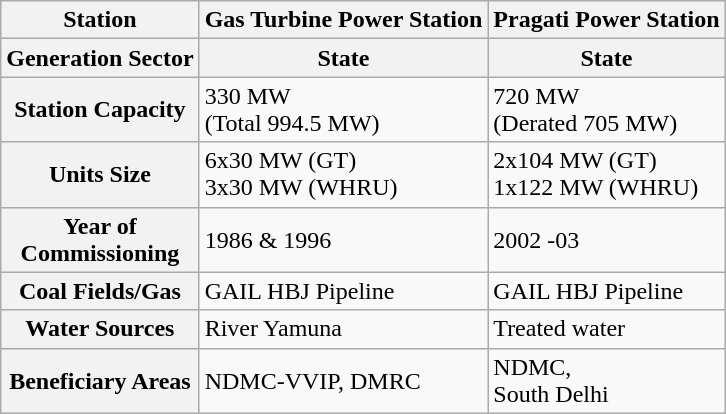<table class="wikitable" border="1">
<tr>
<th>Station</th>
<th>Gas Turbine Power Station</th>
<th>Pragati Power Station</th>
</tr>
<tr>
<th>Generation Sector</th>
<th>State</th>
<th>State</th>
</tr>
<tr>
<th>Station Capacity</th>
<td>330 MW<br>(Total 994.5 MW)</td>
<td>720 MW<br>(Derated 705 MW)</td>
</tr>
<tr>
<th>Units Size</th>
<td>6x30 MW (GT)<br>3x30 MW (WHRU)</td>
<td>2x104 MW (GT)<br>1x122 MW (WHRU)</td>
</tr>
<tr>
<th>Year of<br>Commissioning</th>
<td>1986 & 1996</td>
<td>2002 -03</td>
</tr>
<tr>
<th>Coal Fields/Gas</th>
<td>GAIL HBJ Pipeline</td>
<td>GAIL HBJ Pipeline</td>
</tr>
<tr>
<th>Water Sources</th>
<td>River Yamuna</td>
<td>Treated water</td>
</tr>
<tr>
<th>Beneficiary Areas</th>
<td>NDMC-VVIP, DMRC</td>
<td>NDMC,<br>South Delhi</td>
</tr>
</table>
